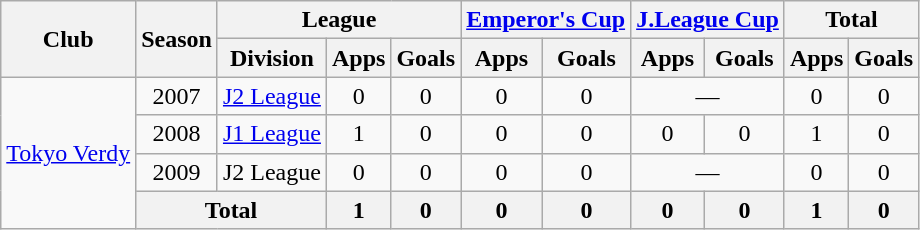<table class="wikitable" style="text-align: center;">
<tr>
<th rowspan="2">Club</th>
<th rowspan="2">Season</th>
<th colspan="3">League</th>
<th colspan=2><a href='#'>Emperor's Cup</a></th>
<th colspan=2><a href='#'>J.League Cup</a></th>
<th colspan=2>Total</th>
</tr>
<tr>
<th>Division</th>
<th>Apps</th>
<th>Goals</th>
<th>Apps</th>
<th>Goals</th>
<th>Apps</th>
<th>Goals</th>
<th>Apps</th>
<th>Goals</th>
</tr>
<tr>
<td rowspan="4"><a href='#'>Tokyo Verdy</a></td>
<td>2007</td>
<td><a href='#'>J2 League</a></td>
<td>0</td>
<td>0</td>
<td>0</td>
<td>0</td>
<td colspan="2">—</td>
<td>0</td>
<td>0</td>
</tr>
<tr>
<td>2008</td>
<td><a href='#'>J1 League</a></td>
<td>1</td>
<td>0</td>
<td>0</td>
<td>0</td>
<td>0</td>
<td>0</td>
<td>1</td>
<td>0</td>
</tr>
<tr>
<td>2009</td>
<td>J2 League</td>
<td>0</td>
<td>0</td>
<td>0</td>
<td>0</td>
<td colspan="2">—</td>
<td>0</td>
<td>0</td>
</tr>
<tr>
<th colspan=2>Total</th>
<th>1</th>
<th>0</th>
<th>0</th>
<th>0</th>
<th>0</th>
<th>0</th>
<th>1</th>
<th>0</th>
</tr>
</table>
